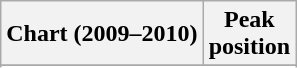<table class="wikitable plainrowheaders">
<tr>
<th>Chart (2009–2010)</th>
<th>Peak<br>position</th>
</tr>
<tr>
</tr>
<tr>
</tr>
<tr>
</tr>
<tr>
</tr>
</table>
